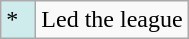<table class="wikitable">
<tr>
<td style="background:#CFECEC; width:1em">*</td>
<td>Led the league</td>
</tr>
</table>
